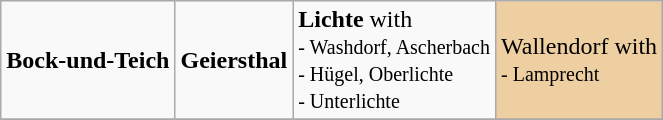<table class="wikitable">
<tr>
<td><strong>Bock-und-Teich</strong></td>
<td><strong>Geiersthal</strong></td>
<td><strong>Lichte</strong> with<br><small>- Washdorf, Ascherbach<br>- Hügel, Oberlichte<br>- Unterlichte</small></td>
<td bgcolor="#EECFA1">Wallendorf with <br> <small> - Lamprecht</small></td>
</tr>
<tr>
</tr>
</table>
